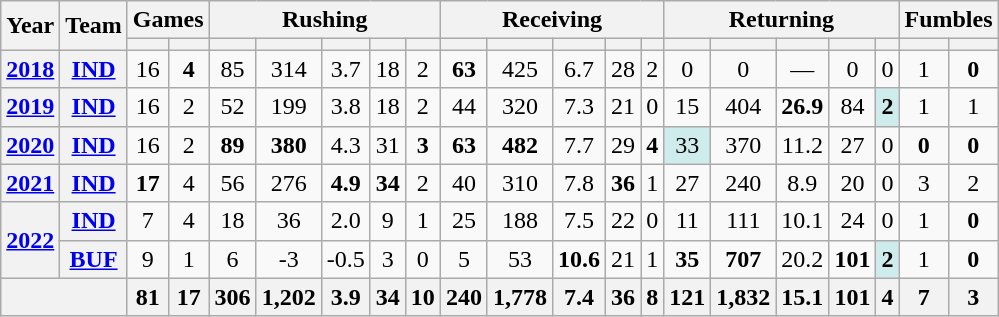<table class="wikitable" style="text-align:center;">
<tr>
<th rowspan="2">Year</th>
<th rowspan="2">Team</th>
<th colspan="2">Games</th>
<th colspan="5">Rushing</th>
<th colspan="5">Receiving</th>
<th colspan="5">Returning</th>
<th colspan="2">Fumbles</th>
</tr>
<tr>
<th></th>
<th></th>
<th></th>
<th></th>
<th></th>
<th></th>
<th></th>
<th></th>
<th></th>
<th></th>
<th></th>
<th></th>
<th></th>
<th></th>
<th></th>
<th></th>
<th></th>
<th></th>
<th></th>
</tr>
<tr>
<th><a href='#'>2018</a></th>
<th><a href='#'>IND</a></th>
<td>16</td>
<td><strong>4</strong></td>
<td>85</td>
<td>314</td>
<td>3.7</td>
<td>18</td>
<td>2</td>
<td><strong>63</strong></td>
<td>425</td>
<td>6.7</td>
<td>28</td>
<td>2</td>
<td>0</td>
<td>0</td>
<td>—</td>
<td>0</td>
<td>0</td>
<td>1</td>
<td><strong>0</strong></td>
</tr>
<tr>
<th><a href='#'>2019</a></th>
<th><a href='#'>IND</a></th>
<td>16</td>
<td>2</td>
<td>52</td>
<td>199</td>
<td>3.8</td>
<td>18</td>
<td>2</td>
<td>44</td>
<td>320</td>
<td>7.3</td>
<td>21</td>
<td>0</td>
<td>15</td>
<td>404</td>
<td><strong>26.9</strong></td>
<td>84</td>
<td style="background:#cfecec;"><strong>2</strong></td>
<td>1</td>
<td>1</td>
</tr>
<tr>
<th><a href='#'>2020</a></th>
<th><a href='#'>IND</a></th>
<td>16</td>
<td>2</td>
<td><strong>89</strong></td>
<td><strong>380</strong></td>
<td>4.3</td>
<td>31</td>
<td><strong>3</strong></td>
<td><strong>63</strong></td>
<td><strong>482</strong></td>
<td>7.7</td>
<td>29</td>
<td><strong>4</strong></td>
<td style="background:#cfecec;">33</td>
<td>370</td>
<td>11.2</td>
<td>27</td>
<td>0</td>
<td><strong>0</strong></td>
<td><strong>0</strong></td>
</tr>
<tr>
<th><a href='#'>2021</a></th>
<th><a href='#'>IND</a></th>
<td><strong>17</strong></td>
<td>4</td>
<td>56</td>
<td>276</td>
<td><strong>4.9</strong></td>
<td><strong>34</strong></td>
<td>2</td>
<td>40</td>
<td>310</td>
<td>7.8</td>
<td><strong>36</strong></td>
<td>1</td>
<td>27</td>
<td>240</td>
<td>8.9</td>
<td>20</td>
<td>0</td>
<td>3</td>
<td>2</td>
</tr>
<tr>
<th rowspan="2"><a href='#'>2022</a></th>
<th><a href='#'>IND</a></th>
<td>7</td>
<td>4</td>
<td>18</td>
<td>36</td>
<td>2.0</td>
<td>9</td>
<td>1</td>
<td>25</td>
<td>188</td>
<td>7.5</td>
<td>22</td>
<td>0</td>
<td>11</td>
<td>111</td>
<td>10.1</td>
<td>24</td>
<td>0</td>
<td>1</td>
<td><strong>0</strong></td>
</tr>
<tr>
<th><a href='#'>BUF</a></th>
<td>9</td>
<td>1</td>
<td>6</td>
<td>-3</td>
<td>-0.5</td>
<td>3</td>
<td>0</td>
<td>5</td>
<td>53</td>
<td><strong>10.6</strong></td>
<td>21</td>
<td>1</td>
<td><strong>35</strong></td>
<td><strong>707</strong></td>
<td>20.2</td>
<td><strong>101</strong></td>
<td style="background:#cfecec;"><strong>2</strong></td>
<td>1</td>
<td><strong>0</strong></td>
</tr>
<tr>
<th colspan="2"></th>
<th>81</th>
<th>17</th>
<th>306</th>
<th>1,202</th>
<th>3.9</th>
<th>34</th>
<th>10</th>
<th>240</th>
<th>1,778</th>
<th>7.4</th>
<th>36</th>
<th>8</th>
<th>121</th>
<th>1,832</th>
<th>15.1</th>
<th>101</th>
<th>4</th>
<th>7</th>
<th>3</th>
</tr>
</table>
